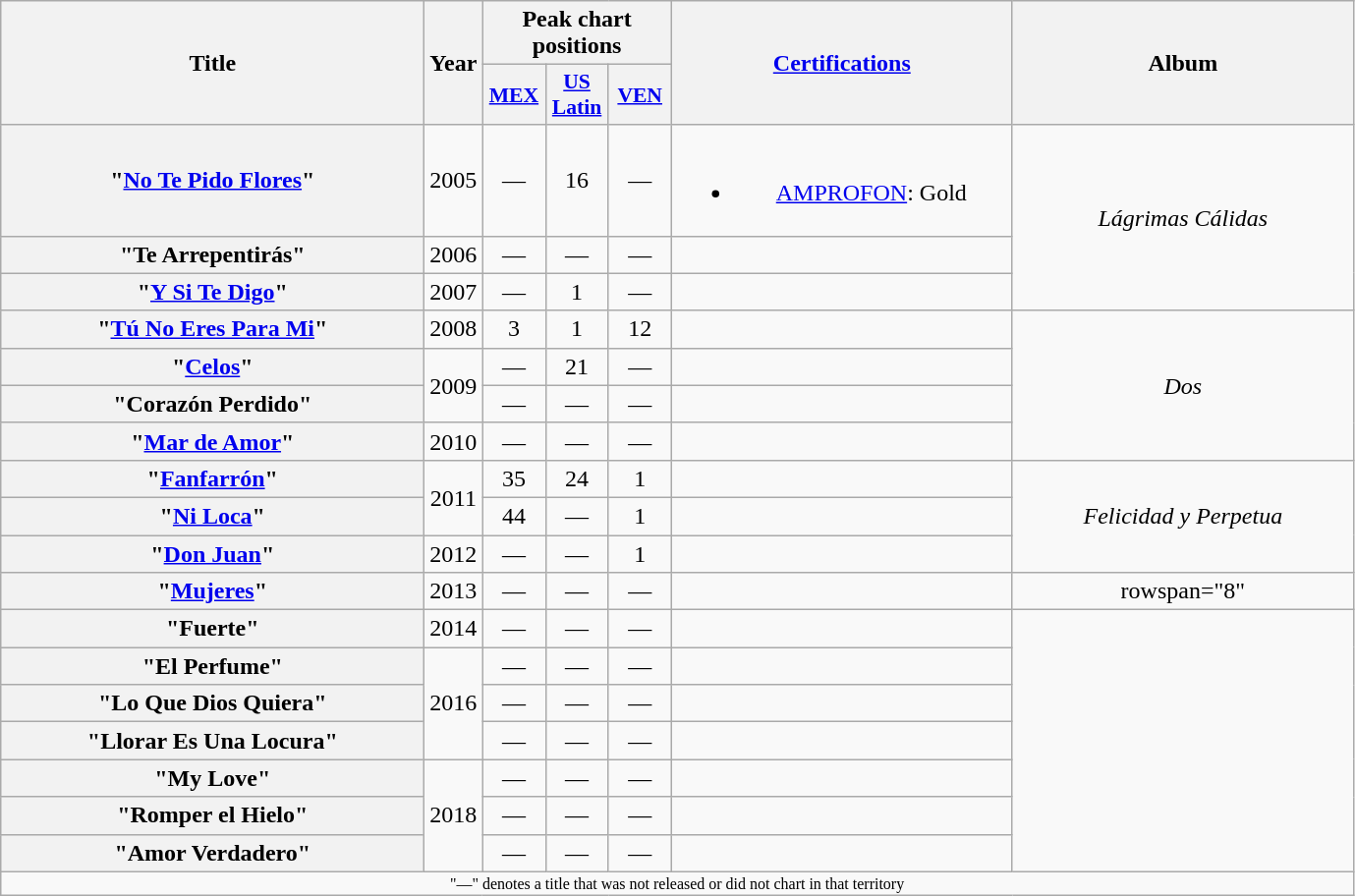<table class="wikitable plainrowheaders" style="text-align:center;" border="1">
<tr>
<th scope="col" rowspan="2" style="width:17.5em;">Title</th>
<th scope="col" rowspan="2" style="width:1em;">Year</th>
<th scope="col" colspan="3">Peak chart positions</th>
<th scope="col" rowspan="2" style="width:14em;"><a href='#'>Certifications</a></th>
<th scope="col" rowspan="2" style="width:14em;">Album</th>
</tr>
<tr>
<th scope="col" style="width:2.5em;font-size:90%;"><a href='#'>MEX</a><br></th>
<th scope="col" style="width:2.5em;font-size:90%;"><a href='#'>US <br>Latin</a><br></th>
<th scope="col" style="width:2.5em;font-size:90%;"><a href='#'>VEN</a> <br></th>
</tr>
<tr>
<th scope="row">"<a href='#'>No Te Pido Flores</a>"</th>
<td>2005</td>
<td>—</td>
<td>16</td>
<td>—</td>
<td><br><ul><li><a href='#'>AMPROFON</a>: Gold</li></ul></td>
<td rowspan="3"><em>Lágrimas Cálidas</em></td>
</tr>
<tr>
<th scope="row">"Te Arrepentirás"</th>
<td>2006</td>
<td>—</td>
<td>—</td>
<td>—</td>
<td></td>
</tr>
<tr>
<th scope="row">"<a href='#'>Y Si Te Digo</a>"</th>
<td>2007</td>
<td>—</td>
<td>1</td>
<td>—</td>
<td></td>
</tr>
<tr>
<th scope="row">"<a href='#'>Tú No Eres Para Mi</a>"</th>
<td>2008</td>
<td>3</td>
<td>1</td>
<td>12</td>
<td></td>
<td rowspan="4"><em>Dos</em></td>
</tr>
<tr>
<th scope="row">"<a href='#'>Celos</a>"</th>
<td rowspan="2">2009</td>
<td>—</td>
<td>21</td>
<td>—</td>
<td></td>
</tr>
<tr>
<th scope="row">"Corazón Perdido"</th>
<td>—</td>
<td>—</td>
<td>—</td>
<td></td>
</tr>
<tr>
<th scope="row">"<a href='#'>Mar de Amor</a>"</th>
<td>2010</td>
<td>—</td>
<td>—</td>
<td>—</td>
<td></td>
</tr>
<tr>
<th scope="row">"<a href='#'>Fanfarrón</a>"</th>
<td rowspan="2">2011</td>
<td>35</td>
<td>24</td>
<td>1</td>
<td></td>
<td rowspan="3"><em>Felicidad y Perpetua</em></td>
</tr>
<tr>
<th scope="row">"<a href='#'>Ni Loca</a>" <br></th>
<td>44</td>
<td>—</td>
<td>1</td>
<td></td>
</tr>
<tr>
<th scope="row">"<a href='#'>Don Juan</a>" <br></th>
<td>2012</td>
<td>—</td>
<td>—</td>
<td>1</td>
<td></td>
</tr>
<tr>
<th scope="row">"<a href='#'>Mujeres</a>"</th>
<td>2013</td>
<td>—</td>
<td>—</td>
<td>—</td>
<td></td>
<td>rowspan="8" </td>
</tr>
<tr>
<th scope="row">"Fuerte"</th>
<td>2014</td>
<td>—</td>
<td>—</td>
<td>—</td>
<td></td>
</tr>
<tr>
<th scope="row">"El Perfume"</th>
<td rowspan="3">2016</td>
<td>—</td>
<td>—</td>
<td>—</td>
<td></td>
</tr>
<tr>
<th scope="row">"Lo Que Dios Quiera" <br></th>
<td>—</td>
<td>—</td>
<td>—</td>
<td></td>
</tr>
<tr>
<th scope="row">"Llorar Es Una Locura" <br></th>
<td>—</td>
<td>—</td>
<td>—</td>
<td></td>
</tr>
<tr>
<th scope="row">"My Love" <br></th>
<td rowspan="3">2018</td>
<td>—</td>
<td>—</td>
<td>—</td>
<td></td>
</tr>
<tr>
<th scope="row">"Romper el Hielo" <br></th>
<td>—</td>
<td>—</td>
<td>—</td>
<td></td>
</tr>
<tr>
<th scope="row">"Amor Verdadero" <br></th>
<td>—</td>
<td>—</td>
<td>—</td>
<td></td>
</tr>
<tr>
<td colspan="15" style="text-align:center; font-size:8pt;">"—" denotes a title that was not released or did not chart in that territory</td>
</tr>
</table>
